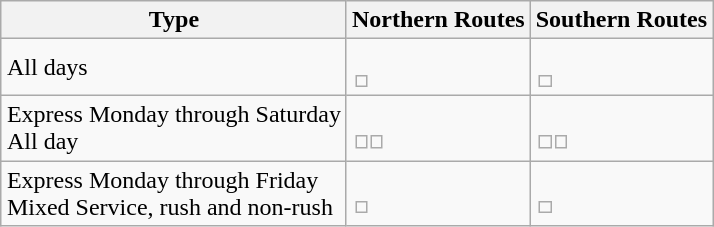<table class="wikitable" style="margin:1em auto;">
<tr>
<th>Type</th>
<th>Northern Routes</th>
<th>Southern Routes</th>
</tr>
<tr>
<td>All days</td>
<td><br><table style="border:0px;">
<tr>
<td></td>
</tr>
</table>
</td>
<td><br><table style="border:0px;">
<tr>
<td></td>
</tr>
</table>
</td>
</tr>
<tr>
<td>Express Monday through Saturday<br>All day</td>
<td><br><table style="border:0px;">
<tr>
<td></td>
<td></td>
</tr>
</table>
</td>
<td><br><table style="border:0px;">
<tr>
<td></td>
<td></td>
</tr>
</table>
</td>
</tr>
<tr>
<td>Express Monday through Friday<br>Mixed Service, rush and non-rush</td>
<td><br><table style="border:0px;">
<tr>
<td></td>
</tr>
</table>
</td>
<td><br><table style="border:0px;">
<tr>
<td></td>
</tr>
</table>
</td>
</tr>
</table>
